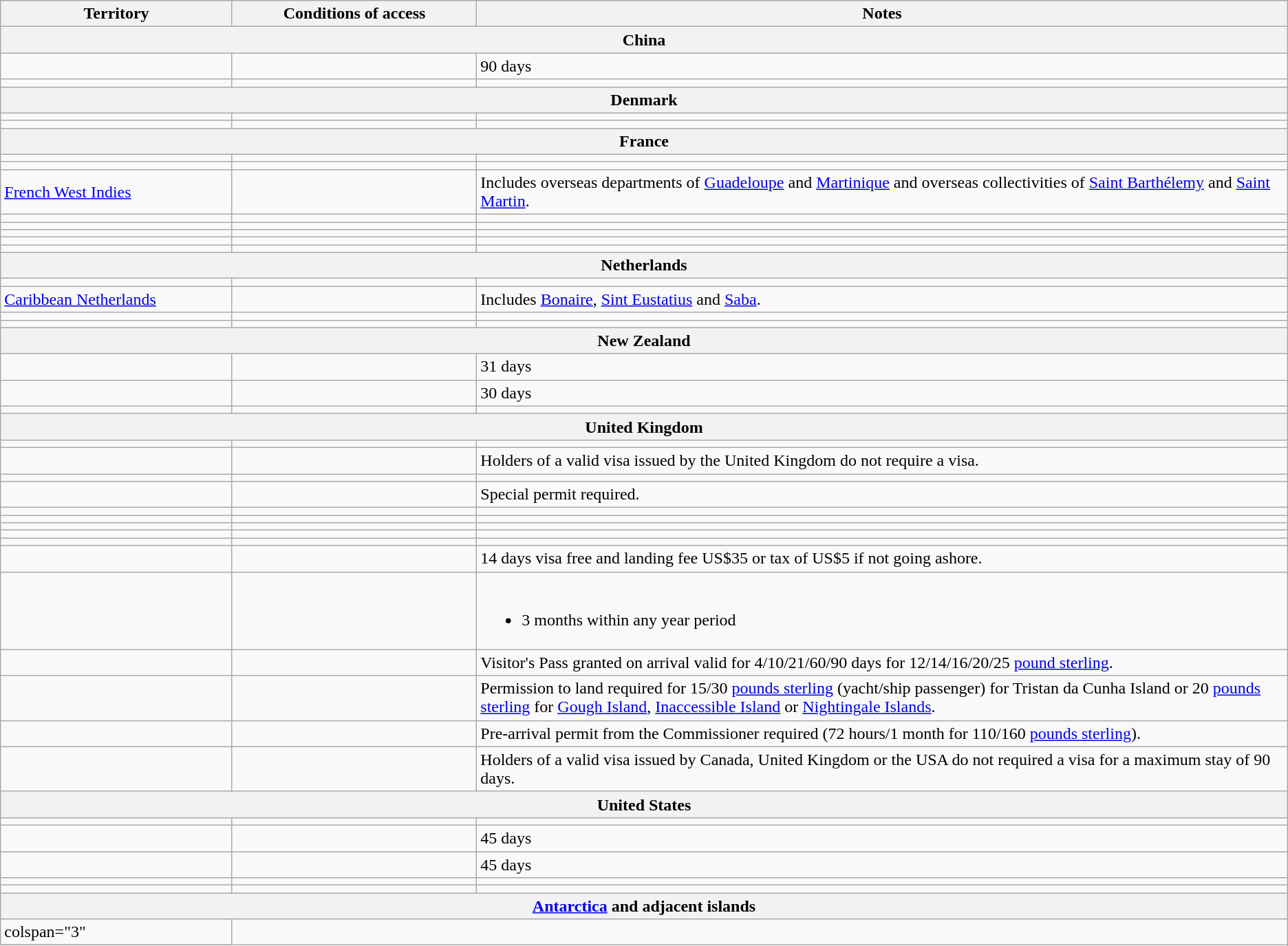<table class="wikitable" style="text-align: left; table-layout: fixed;">
<tr>
<th width="18%">Territory</th>
<th width="19%">Conditions of access</th>
<th>Notes</th>
</tr>
<tr>
<th colspan="3">China</th>
</tr>
<tr>
<td></td>
<td></td>
<td>90 days</td>
</tr>
<tr>
<td></td>
<td></td>
<td></td>
</tr>
<tr>
<th colspan="3">Denmark</th>
</tr>
<tr>
<td></td>
<td></td>
<td></td>
</tr>
<tr>
<td></td>
<td></td>
<td></td>
</tr>
<tr>
<th colspan="3">France</th>
</tr>
<tr>
<td></td>
<td></td>
<td></td>
</tr>
<tr>
<td></td>
<td></td>
<td></td>
</tr>
<tr>
<td> <a href='#'>French West Indies</a></td>
<td></td>
<td>Includes overseas departments of <a href='#'>Guadeloupe</a> and <a href='#'>Martinique</a> and overseas collectivities of <a href='#'>Saint Barthélemy</a> and <a href='#'>Saint Martin</a>.</td>
</tr>
<tr>
<td></td>
<td></td>
<td></td>
</tr>
<tr>
<td></td>
<td></td>
<td></td>
</tr>
<tr>
<td></td>
<td></td>
<td></td>
</tr>
<tr>
<td></td>
<td></td>
<td></td>
</tr>
<tr>
<td></td>
<td></td>
<td></td>
</tr>
<tr>
<th colspan="3">Netherlands</th>
</tr>
<tr>
<td></td>
<td></td>
<td></td>
</tr>
<tr>
<td> <a href='#'>Caribbean Netherlands</a></td>
<td></td>
<td>Includes <a href='#'>Bonaire</a>, <a href='#'>Sint Eustatius</a> and <a href='#'>Saba</a>.</td>
</tr>
<tr>
<td></td>
<td></td>
<td></td>
</tr>
<tr>
<td></td>
<td></td>
<td></td>
</tr>
<tr>
<th colspan="3">New Zealand</th>
</tr>
<tr>
<td></td>
<td></td>
<td>31 days</td>
</tr>
<tr>
<td></td>
<td></td>
<td>30 days</td>
</tr>
<tr>
<td></td>
<td></td>
<td></td>
</tr>
<tr>
<th colspan="3">United Kingdom</th>
</tr>
<tr>
<td></td>
<td></td>
<td></td>
</tr>
<tr>
<td></td>
<td></td>
<td>Holders of a valid visa issued by the United Kingdom do not require a visa.</td>
</tr>
<tr>
<td></td>
<td></td>
<td></td>
</tr>
<tr>
<td></td>
<td></td>
<td>Special permit required.</td>
</tr>
<tr>
<td></td>
<td></td>
<td></td>
</tr>
<tr>
<td></td>
<td></td>
<td></td>
</tr>
<tr>
<td></td>
<td></td>
<td></td>
</tr>
<tr>
<td></td>
<td></td>
<td></td>
</tr>
<tr>
<td></td>
<td></td>
<td></td>
</tr>
<tr>
<td></td>
<td></td>
<td>14 days visa free and landing fee US$35 or tax of US$5 if not going ashore.</td>
</tr>
<tr>
<td></td>
<td></td>
<td><br><ul><li>3 months within any year period</li></ul></td>
</tr>
<tr>
<td></td>
<td></td>
<td>Visitor's Pass granted on arrival valid for 4/10/21/60/90 days for 12/14/16/20/25 <a href='#'>pound sterling</a>.</td>
</tr>
<tr>
<td></td>
<td></td>
<td>Permission to land required for 15/30 <a href='#'>pounds sterling</a> (yacht/ship passenger) for Tristan da Cunha Island or 20 <a href='#'>pounds sterling</a> for <a href='#'>Gough Island</a>, <a href='#'>Inaccessible Island</a> or <a href='#'>Nightingale Islands</a>.</td>
</tr>
<tr>
<td></td>
<td></td>
<td>Pre-arrival permit from the Commissioner required (72 hours/1 month for 110/160 <a href='#'>pounds sterling</a>).</td>
</tr>
<tr>
<td></td>
<td></td>
<td>Holders of a valid visa issued by Canada, United Kingdom or the USA do not required a visa for a maximum stay of 90 days.</td>
</tr>
<tr>
<th colspan="3">United States</th>
</tr>
<tr>
<td></td>
<td></td>
<td></td>
</tr>
<tr>
<td></td>
<td></td>
<td>45 days</td>
</tr>
<tr>
<td></td>
<td></td>
<td>45 days</td>
</tr>
<tr>
<td></td>
<td></td>
<td></td>
</tr>
<tr>
<td></td>
<td></td>
<td></td>
</tr>
<tr>
<th colspan="3"><a href='#'>Antarctica</a> and adjacent islands</th>
</tr>
<tr>
<td>colspan="3" </td>
</tr>
<tr>
</tr>
</table>
